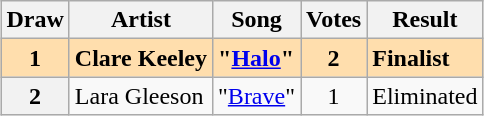<table class="sortable wikitable plainrowheaders" style="margin: 1em auto 1em auto;">
<tr>
<th scope="col">Draw</th>
<th scope="col">Artist</th>
<th scope="col">Song </th>
<th scope="col">Votes</th>
<th scope="col">Result</th>
</tr>
<tr style="font-weight: bold; background:navajowhite;">
<th scope="row" style="text-align:center; font-weight:bold; background:navajowhite">1</th>
<td>Clare Keeley</td>
<td>"<a href='#'>Halo</a>" </td>
<td align="center">2</td>
<td>Finalist</td>
</tr>
<tr>
<th scope="row" style="text-align:center;">2</th>
<td>Lara Gleeson</td>
<td>"<a href='#'>Brave</a>" </td>
<td align="center">1</td>
<td>Eliminated</td>
</tr>
</table>
